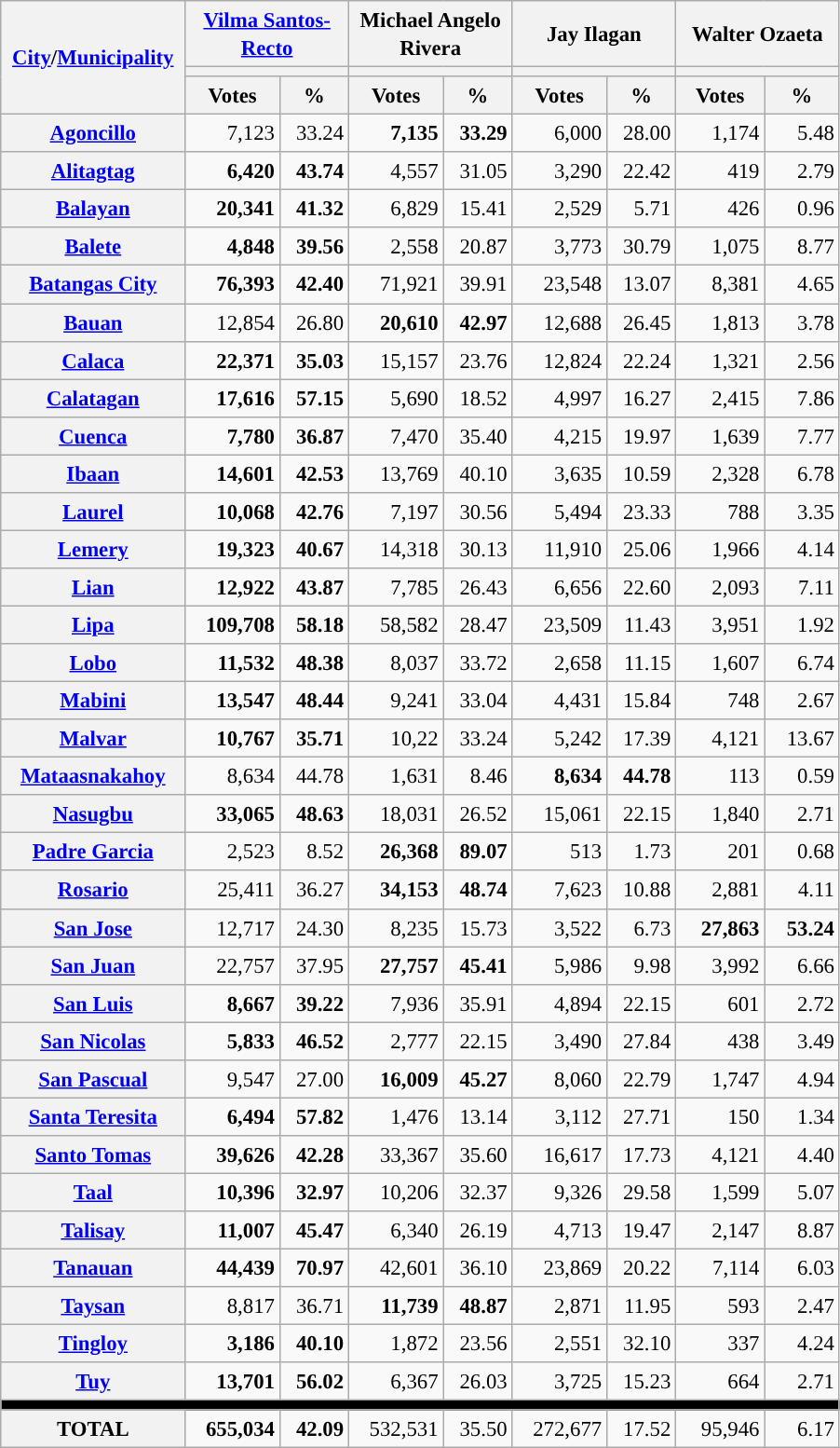<table class="wikitable collapsible collapsed" style="text-align:right; font-size:95%; line-height:20px;">
<tr>
<th width="125" rowspan="3"><a href='#'>City</a>/<a href='#'>Municipality</a></th>
<th width="110" colspan="2"><a href='#'>Vilma Santos-Recto</a></th>
<th width="110" colspan="2">Michael Angelo Rivera</th>
<th width="110" colspan="2">Jay Ilagan</th>
<th width="110" colspan="2">Walter Ozaeta</th>
</tr>
<tr>
<th colspan="2" style="background:"></th>
<th colspan="2" style="background:"></th>
<th colspan="2" style="background:"></th>
<th colspan="2" style="background:"></th>
</tr>
<tr>
<th>Votes</th>
<th>%</th>
<th>Votes</th>
<th>%</th>
<th>Votes</th>
<th>%</th>
<th>Votes</th>
<th>%</th>
</tr>
<tr>
<th scope="row"><a href='#'>Agoncillo</a></th>
<td>7,123</td>
<td>33.24</td>
<td style="background:"><strong>7,135</strong></td>
<td style="background:"><strong>33.29</strong></td>
<td>6,000</td>
<td>28.00</td>
<td>1,174</td>
<td>5.48</td>
</tr>
<tr>
<th scope="row"><a href='#'>Alitagtag</a></th>
<td style="background:"><strong>6,420</strong></td>
<td style="background:"><strong>43.74</strong></td>
<td>4,557</td>
<td>31.05</td>
<td>3,290</td>
<td>22.42</td>
<td>419</td>
<td>2.79</td>
</tr>
<tr>
<th scope="row"><a href='#'>Balayan</a></th>
<td style="background:"><strong>20,341</strong></td>
<td style="background:"><strong>41.32</strong></td>
<td>6,829</td>
<td>15.41</td>
<td>2,529</td>
<td>5.71</td>
<td>426</td>
<td>0.96</td>
</tr>
<tr>
<th scope="row"><a href='#'>Balete</a></th>
<td style="background:"><strong>4,848</strong></td>
<td style="background:"><strong>39.56</strong></td>
<td>2,558</td>
<td>20.87</td>
<td>3,773</td>
<td>30.79</td>
<td>1,075</td>
<td>8.77</td>
</tr>
<tr>
<th scope="row"><a href='#'>Batangas City</a></th>
<td style="background:"><strong>76,393</strong></td>
<td style="background:"><strong>42.40</strong></td>
<td>71,921</td>
<td>39.91</td>
<td>23,548</td>
<td>13.07</td>
<td>8,381</td>
<td>4.65</td>
</tr>
<tr>
<th scope="row"><a href='#'>Bauan</a></th>
<td>12,854</td>
<td>26.80</td>
<td style="background:"><strong>20,610</strong></td>
<td style="background:"><strong>42.97</strong></td>
<td>12,688</td>
<td>26.45</td>
<td>1,813</td>
<td>3.78</td>
</tr>
<tr>
<th scope="row"><a href='#'>Calaca</a></th>
<td style="background:"><strong>22,371</strong></td>
<td style="background:"><strong>35.03</strong></td>
<td>15,157</td>
<td>23.76</td>
<td>12,824</td>
<td>22.24</td>
<td>1,321</td>
<td>2.56</td>
</tr>
<tr>
<th scope="row"><a href='#'>Calatagan</a></th>
<td style="background:"><strong>17,616</strong></td>
<td style="background:"><strong>57.15</strong></td>
<td>5,690</td>
<td>18.52</td>
<td>4,997</td>
<td>16.27</td>
<td>2,415</td>
<td>7.86</td>
</tr>
<tr>
<th scope="row"><a href='#'>Cuenca</a></th>
<td style="background:"><strong>7,780</strong></td>
<td style="background:"><strong>36.87</strong></td>
<td>7,470</td>
<td>35.40</td>
<td>4,215</td>
<td>19.97</td>
<td>1,639</td>
<td>7.77</td>
</tr>
<tr>
<th scope="row"><a href='#'>Ibaan</a></th>
<td style="background:"><strong>14,601</strong></td>
<td style="background:"><strong>42.53</strong></td>
<td>13,769</td>
<td>40.10</td>
<td>3,635</td>
<td>10.59</td>
<td>2,328</td>
<td>6.78</td>
</tr>
<tr>
<th scope="row"><a href='#'>Laurel</a></th>
<td style="background:"><strong>10,068</strong></td>
<td style="background:"><strong>42.76</strong></td>
<td>7,197</td>
<td>30.56</td>
<td>5,494</td>
<td>23.33</td>
<td>788</td>
<td>3.35</td>
</tr>
<tr>
<th scope="row"><a href='#'>Lemery</a></th>
<td style="background:"><strong>19,323</strong></td>
<td style="background:"><strong>40.67</strong></td>
<td>14,318</td>
<td>30.13</td>
<td>11,910</td>
<td>25.06</td>
<td>1,966</td>
<td>4.14</td>
</tr>
<tr>
<th scope="row"><a href='#'>Lian</a></th>
<td style="background:"><strong>12,922</strong></td>
<td style="background:"><strong>43.87</strong></td>
<td>7,785</td>
<td>26.43</td>
<td>6,656</td>
<td>22.60</td>
<td>2,093</td>
<td>7.11</td>
</tr>
<tr>
<th scope="row"><a href='#'>Lipa</a></th>
<td style="background:"><strong>109,708</strong></td>
<td style="background:"><strong>58.18</strong></td>
<td>58,582</td>
<td>28.47</td>
<td>23,509</td>
<td>11.43</td>
<td>3,951</td>
<td>1.92</td>
</tr>
<tr>
<th scope="row"><a href='#'>Lobo</a></th>
<td style="background:"><strong>11,532</strong></td>
<td style="background:"><strong>48.38</strong></td>
<td>8,037</td>
<td>33.72</td>
<td>2,658</td>
<td>11.15</td>
<td>1,607</td>
<td>6.74</td>
</tr>
<tr>
<th scope="row"><a href='#'>Mabini</a></th>
<td style="background:"><strong>13,547</strong></td>
<td style="background:"><strong>48.44</strong></td>
<td>9,241</td>
<td>33.04</td>
<td>4,431</td>
<td>15.84</td>
<td>748</td>
<td>2.67</td>
</tr>
<tr>
<th scope="row"><a href='#'>Malvar</a></th>
<td style="background:"><strong>10,767</strong></td>
<td style="background:"><strong>35.71</strong></td>
<td>10,22</td>
<td>33.24</td>
<td>5,242</td>
<td>17.39</td>
<td>4,121</td>
<td>13.67</td>
</tr>
<tr>
<th scope="row"><a href='#'>Mataasnakahoy</a></th>
<td>8,634</td>
<td>44.78</td>
<td>1,631</td>
<td>8.46</td>
<td style="background:"><strong>8,634</strong></td>
<td style="background:"><strong>44.78</strong></td>
<td>113</td>
<td>0.59</td>
</tr>
<tr>
<th scope="row"><a href='#'>Nasugbu</a></th>
<td style="background:"><strong>33,065</strong></td>
<td style="background:"><strong>48.63</strong></td>
<td>18,031</td>
<td>26.52</td>
<td>15,061</td>
<td>22.15</td>
<td>1,840</td>
<td>2.71</td>
</tr>
<tr>
<th scope="row"><a href='#'>Padre Garcia</a></th>
<td>2,523</td>
<td>8.52</td>
<td style="background:"><strong>26,368</strong></td>
<td style="background:"><strong>89.07</strong></td>
<td>513</td>
<td>1.73</td>
<td>201</td>
<td>0.68</td>
</tr>
<tr>
<th scope="row"><a href='#'>Rosario</a></th>
<td>25,411</td>
<td>36.27</td>
<td style="background:"><strong>34,153</strong></td>
<td style="background:"><strong>48.74</strong></td>
<td>7,623</td>
<td>10.88</td>
<td>2,881</td>
<td>4.11</td>
</tr>
<tr>
<th scope="row"><a href='#'>San Jose</a></th>
<td>12,717</td>
<td>24.30</td>
<td>8,235</td>
<td>15.73</td>
<td>3,522</td>
<td>6.73</td>
<td style="background:"><strong>27,863</strong></td>
<td style="background:"><strong>53.24</strong></td>
</tr>
<tr>
<th scope="row"><a href='#'>San Juan</a></th>
<td>22,757</td>
<td>37.95</td>
<td style="background:"><strong>27,757</strong></td>
<td style="background:"><strong>45.41</strong></td>
<td>5,986</td>
<td>9.98</td>
<td>3,992</td>
<td>6.66</td>
</tr>
<tr>
<th scope="row"><a href='#'>San Luis</a></th>
<td style="background:"><strong>8,667</strong></td>
<td style="background:"><strong>39.22</strong></td>
<td>7,936</td>
<td>35.91</td>
<td>4,894</td>
<td>22.15</td>
<td>601</td>
<td>2.72</td>
</tr>
<tr>
<th scope="row"><a href='#'>San Nicolas</a></th>
<td style="background:"><strong>5,833</strong></td>
<td style="background:"><strong>46.52</strong></td>
<td>2,777</td>
<td>22.15</td>
<td>3,490</td>
<td>27.84</td>
<td>438</td>
<td>3.49</td>
</tr>
<tr>
<th scope="row"><a href='#'>San Pascual</a></th>
<td>9,547</td>
<td>27.00</td>
<td style="background:"><strong>16,009</strong></td>
<td style="background:"><strong>45.27</strong></td>
<td>8,060</td>
<td>22.79</td>
<td>1,747</td>
<td>4.94</td>
</tr>
<tr>
<th scope="row"><a href='#'>Santa Teresita</a></th>
<td style="background:"><strong>6,494</strong></td>
<td style="background:"><strong>57.82</strong></td>
<td>1,476</td>
<td>13.14</td>
<td>3,112</td>
<td>27.71</td>
<td>150</td>
<td>1.34</td>
</tr>
<tr>
<th scope="row"><a href='#'>Santo Tomas</a></th>
<td style="background:"><strong>39,626</strong></td>
<td style="background:"><strong>42.28</strong></td>
<td>33,367</td>
<td>35.60</td>
<td>16,617</td>
<td>17.73</td>
<td>4,121</td>
<td>4.40</td>
</tr>
<tr>
<th scope="row"><a href='#'>Taal</a></th>
<td style="background:"><strong>10,396</strong></td>
<td style="background:"><strong>32.97</strong></td>
<td>10,206</td>
<td>32.37</td>
<td>9,326</td>
<td>29.58</td>
<td>1,599</td>
<td>5.07</td>
</tr>
<tr>
<th scope="row"><a href='#'>Talisay</a></th>
<td style="background:"><strong>11,007</strong></td>
<td style="background:"><strong>45.47</strong></td>
<td>6,340</td>
<td>26.19</td>
<td>4,713</td>
<td>19.47</td>
<td>2,147</td>
<td>8.87</td>
</tr>
<tr>
<th scope="row"><a href='#'>Tanauan</a></th>
<td style="background:"><strong>44,439</strong></td>
<td style="background:"><strong>70.97</strong></td>
<td>42,601</td>
<td>36.10</td>
<td>23,869</td>
<td>20.22</td>
<td>7,114</td>
<td>6.03</td>
</tr>
<tr>
<th scope="row"><a href='#'>Taysan</a></th>
<td>8,817</td>
<td>36.71</td>
<td style="background:"><strong>11,739</strong></td>
<td style="background:"><strong>48.87</strong></td>
<td>2,871</td>
<td>11.95</td>
<td>593</td>
<td>2.47</td>
</tr>
<tr>
<th scope="row"><a href='#'>Tingloy</a></th>
<td style="background:"><strong>3,186</strong></td>
<td style="background:"><strong>40.10</strong></td>
<td>1,872</td>
<td>23.56</td>
<td>2,551</td>
<td>32.10</td>
<td>337</td>
<td>4.24</td>
</tr>
<tr>
<th scope="row"><a href='#'>Tuy</a></th>
<td style="background:"><strong>13,701</strong></td>
<td style="background:"><strong>56.02</strong></td>
<td>6,367</td>
<td>26.03</td>
<td>3,725</td>
<td>15.23</td>
<td>664</td>
<td>2.71</td>
</tr>
<tr>
<td colspan=9 bgcolor=black></td>
</tr>
<tr>
<th scope="row">TOTAL</th>
<td style="background:"><strong>655,034</strong></td>
<td style="background:"><strong>42.09</strong></td>
<td>532,531</td>
<td>35.50</td>
<td>272,677</td>
<td>17.52</td>
<td>95,946</td>
<td>6.17</td>
</tr>
</table>
